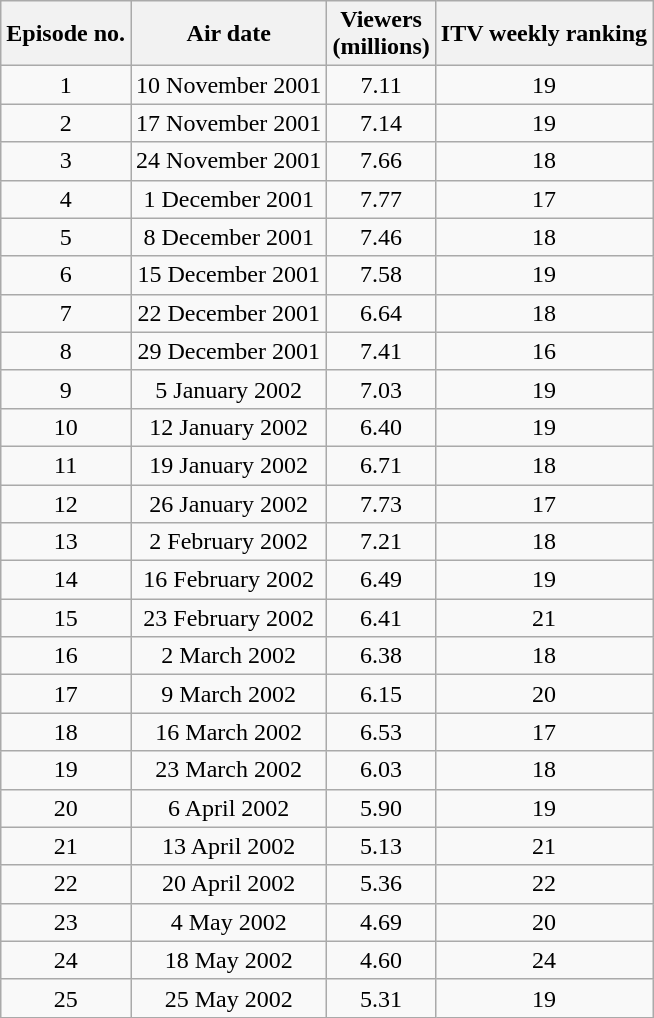<table class="wikitable" style="text-align:center;">
<tr>
<th>Episode no.</th>
<th>Air date</th>
<th>Viewers<br>(millions)</th>
<th>ITV weekly ranking</th>
</tr>
<tr>
<td>1</td>
<td>10 November 2001</td>
<td>7.11</td>
<td>19</td>
</tr>
<tr>
<td>2</td>
<td>17 November 2001</td>
<td>7.14</td>
<td>19</td>
</tr>
<tr>
<td>3</td>
<td>24 November 2001</td>
<td>7.66</td>
<td>18</td>
</tr>
<tr>
<td>4</td>
<td>1 December 2001</td>
<td>7.77</td>
<td>17</td>
</tr>
<tr>
<td>5</td>
<td>8 December 2001</td>
<td>7.46</td>
<td>18</td>
</tr>
<tr>
<td>6</td>
<td>15 December 2001</td>
<td>7.58</td>
<td>19</td>
</tr>
<tr>
<td>7</td>
<td>22 December 2001</td>
<td>6.64</td>
<td>18</td>
</tr>
<tr>
<td>8</td>
<td>29 December 2001</td>
<td>7.41</td>
<td>16</td>
</tr>
<tr>
<td>9</td>
<td>5 January 2002</td>
<td>7.03</td>
<td>19</td>
</tr>
<tr>
<td>10</td>
<td>12 January 2002</td>
<td>6.40</td>
<td>19</td>
</tr>
<tr>
<td>11</td>
<td>19 January 2002</td>
<td>6.71</td>
<td>18</td>
</tr>
<tr>
<td>12</td>
<td>26 January 2002</td>
<td>7.73</td>
<td>17</td>
</tr>
<tr>
<td>13</td>
<td>2 February 2002</td>
<td>7.21</td>
<td>18</td>
</tr>
<tr>
<td>14</td>
<td>16 February 2002</td>
<td>6.49</td>
<td>19</td>
</tr>
<tr>
<td>15</td>
<td>23 February 2002</td>
<td>6.41</td>
<td>21</td>
</tr>
<tr>
<td>16</td>
<td>2 March 2002</td>
<td>6.38</td>
<td>18</td>
</tr>
<tr>
<td>17</td>
<td>9 March 2002</td>
<td>6.15</td>
<td>20</td>
</tr>
<tr>
<td>18</td>
<td>16 March 2002</td>
<td>6.53</td>
<td>17</td>
</tr>
<tr>
<td>19</td>
<td>23 March 2002</td>
<td>6.03</td>
<td>18</td>
</tr>
<tr>
<td>20</td>
<td>6 April 2002</td>
<td>5.90</td>
<td>19</td>
</tr>
<tr>
<td>21</td>
<td>13 April 2002</td>
<td>5.13</td>
<td>21</td>
</tr>
<tr>
<td>22</td>
<td>20 April 2002</td>
<td>5.36</td>
<td>22</td>
</tr>
<tr>
<td>23</td>
<td>4 May 2002</td>
<td>4.69</td>
<td>20</td>
</tr>
<tr>
<td>24</td>
<td>18 May 2002</td>
<td>4.60</td>
<td>24</td>
</tr>
<tr>
<td>25</td>
<td>25 May 2002</td>
<td>5.31</td>
<td>19</td>
</tr>
</table>
